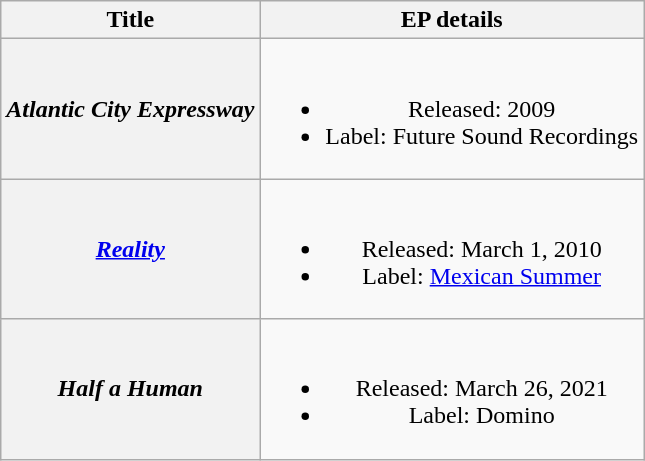<table class="wikitable plainrowheaders" style="text-align:center;" border="1">
<tr>
<th scope="col">Title</th>
<th scope="col">EP details</th>
</tr>
<tr>
<th scope="row"><em>Atlantic City Expressway</em></th>
<td><br><ul><li>Released: 2009</li><li>Label: Future Sound Recordings</li></ul></td>
</tr>
<tr>
<th scope="row"><em><a href='#'>Reality</a></em></th>
<td><br><ul><li>Released: March 1, 2010</li><li>Label: <a href='#'>Mexican Summer</a></li></ul></td>
</tr>
<tr>
<th scope="row"><em>Half a Human</em></th>
<td><br><ul><li>Released: March 26, 2021</li><li>Label: Domino</li></ul></td>
</tr>
</table>
